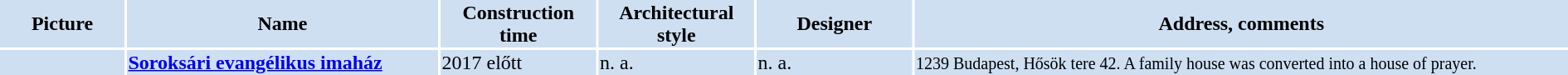<table width="100%">
<tr>
<th bgcolor="#CEDFF2" width="8%">Picture</th>
<th bgcolor="#CEDFF2" width="20%">Name</th>
<th bgcolor="#CEDFF2" width="10%">Construction time</th>
<th bgcolor="#CEDFF2" width="10%">Architectural style</th>
<th bgcolor="#CEDFF2" width="10%">Designer</th>
<th bgcolor="#CEDFF2" width="42%">Address, comments</th>
</tr>
<tr>
<td bgcolor="#CEDFF2"></td>
<td bgcolor="#CEDFF2"><strong><a href='#'>Soroksári evangélikus imaház</a></strong></td>
<td bgcolor="#CEDFF2">2017 előtt</td>
<td bgcolor="#CEDFF2">n. a.</td>
<td bgcolor="#CEDFF2">n. a.</td>
<td bgcolor="#CEDFF2"><small>1239 Budapest, Hősök tere 42. A family house was converted into a house of prayer.</small></td>
</tr>
</table>
